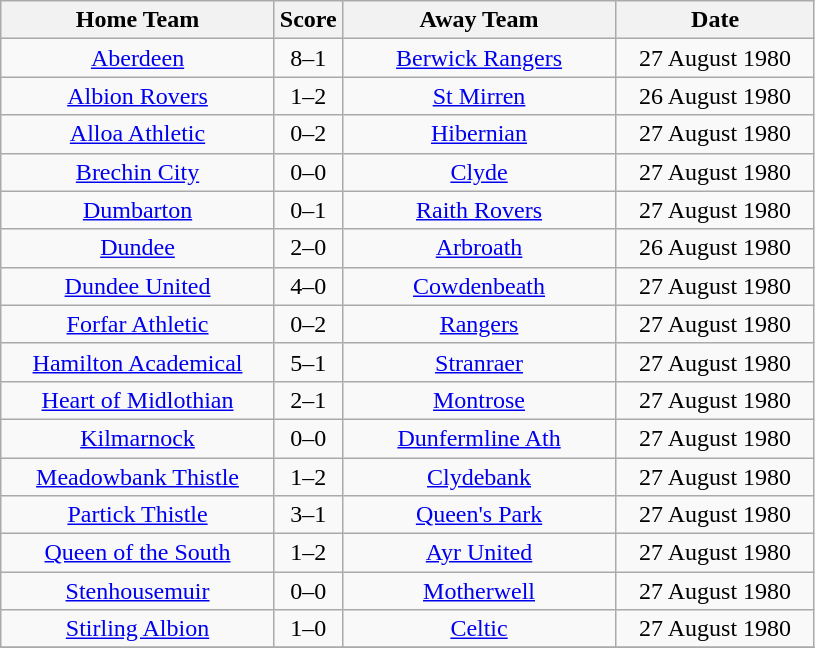<table class="wikitable" style="text-align:center;">
<tr>
<th width=175>Home Team</th>
<th width=20>Score</th>
<th width=175>Away Team</th>
<th width= 125>Date</th>
</tr>
<tr>
<td><a href='#'>Aberdeen</a></td>
<td>8–1</td>
<td><a href='#'>Berwick Rangers</a></td>
<td>27 August 1980</td>
</tr>
<tr>
<td><a href='#'>Albion Rovers</a></td>
<td>1–2</td>
<td><a href='#'>St Mirren</a></td>
<td>26 August 1980</td>
</tr>
<tr>
<td><a href='#'>Alloa Athletic</a></td>
<td>0–2</td>
<td><a href='#'>Hibernian</a></td>
<td>27 August 1980</td>
</tr>
<tr>
<td><a href='#'>Brechin City</a></td>
<td>0–0</td>
<td><a href='#'>Clyde</a></td>
<td>27 August 1980</td>
</tr>
<tr>
<td><a href='#'>Dumbarton</a></td>
<td>0–1</td>
<td><a href='#'>Raith Rovers</a></td>
<td>27 August 1980</td>
</tr>
<tr>
<td><a href='#'>Dundee</a></td>
<td>2–0</td>
<td><a href='#'>Arbroath</a></td>
<td>26 August 1980</td>
</tr>
<tr>
<td><a href='#'>Dundee United</a></td>
<td>4–0</td>
<td><a href='#'>Cowdenbeath</a></td>
<td>27 August 1980</td>
</tr>
<tr>
<td><a href='#'>Forfar Athletic</a></td>
<td>0–2</td>
<td><a href='#'>Rangers</a></td>
<td>27 August 1980</td>
</tr>
<tr>
<td><a href='#'>Hamilton Academical</a></td>
<td>5–1</td>
<td><a href='#'>Stranraer</a></td>
<td>27 August 1980</td>
</tr>
<tr>
<td><a href='#'>Heart of Midlothian</a></td>
<td>2–1</td>
<td><a href='#'>Montrose</a></td>
<td>27 August 1980</td>
</tr>
<tr>
<td><a href='#'>Kilmarnock</a></td>
<td>0–0</td>
<td><a href='#'>Dunfermline Ath</a></td>
<td>27 August 1980</td>
</tr>
<tr>
<td><a href='#'>Meadowbank Thistle</a></td>
<td>1–2</td>
<td><a href='#'>Clydebank</a></td>
<td>27 August 1980</td>
</tr>
<tr>
<td><a href='#'>Partick Thistle</a></td>
<td>3–1</td>
<td><a href='#'>Queen's Park</a></td>
<td>27 August 1980</td>
</tr>
<tr>
<td><a href='#'>Queen of the South</a></td>
<td>1–2</td>
<td><a href='#'>Ayr United</a></td>
<td>27 August 1980</td>
</tr>
<tr>
<td><a href='#'>Stenhousemuir</a></td>
<td>0–0</td>
<td><a href='#'>Motherwell</a></td>
<td>27 August 1980</td>
</tr>
<tr>
<td><a href='#'>Stirling Albion</a></td>
<td>1–0</td>
<td><a href='#'>Celtic</a></td>
<td>27 August 1980</td>
</tr>
<tr>
</tr>
</table>
